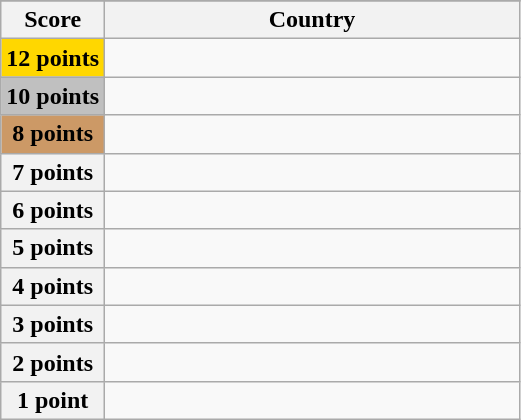<table class="wikitable">
<tr>
</tr>
<tr>
<th scope="col" width="20%">Score</th>
<th scope="col">Country</th>
</tr>
<tr>
<th scope="row" style="background:gold">12 points</th>
<td></td>
</tr>
<tr>
<th scope="row" style="background:silver">10 points</th>
<td></td>
</tr>
<tr>
<th scope="row" style="background:#CC9966">8 points</th>
<td></td>
</tr>
<tr>
<th scope="row">7 points</th>
<td></td>
</tr>
<tr>
<th scope="row">6 points</th>
<td></td>
</tr>
<tr>
<th scope="row">5 points</th>
<td></td>
</tr>
<tr>
<th scope="row">4 points</th>
<td></td>
</tr>
<tr>
<th scope="row">3 points</th>
<td></td>
</tr>
<tr>
<th scope="row">2 points</th>
<td></td>
</tr>
<tr>
<th scope="row">1 point</th>
<td></td>
</tr>
</table>
